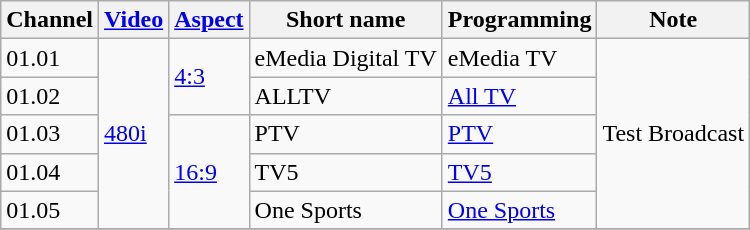<table class="wikitable">
<tr ABS>
<th>Channel</th>
<th><a href='#'>Video</a></th>
<th><a href='#'>Aspect</a></th>
<th>Short name</th>
<th>Programming</th>
<th>Note</th>
</tr>
<tr>
<td>01.01</td>
<td rowspan="5"><a href='#'>480i</a></td>
<td rowspan="2"><a href='#'>4:3</a></td>
<td>eMedia Digital TV</td>
<td>eMedia TV</td>
<td rowspan=5>Test Broadcast</td>
</tr>
<tr>
<td>01.02</td>
<td>ALLTV</td>
<td><a href='#'>All TV</a></td>
</tr>
<tr>
<td>01.03</td>
<td rowspan="3"><a href='#'>16:9</a></td>
<td>PTV</td>
<td><a href='#'>PTV</a></td>
</tr>
<tr>
<td>01.04</td>
<td>TV5</td>
<td><a href='#'>TV5</a></td>
</tr>
<tr>
<td>01.05</td>
<td>One Sports</td>
<td><a href='#'>One Sports</a></td>
</tr>
<tr>
</tr>
</table>
